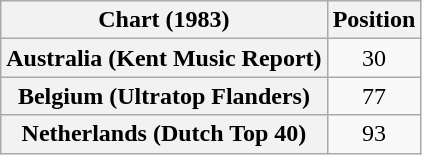<table class="wikitable sortable plainrowheaders" style="text-align:center">
<tr>
<th scope="col">Chart (1983)</th>
<th scope="col">Position</th>
</tr>
<tr>
<th scope="row">Australia (Kent Music Report)</th>
<td>30</td>
</tr>
<tr>
<th scope="row">Belgium (Ultratop Flanders)</th>
<td>77</td>
</tr>
<tr>
<th scope="row">Netherlands (Dutch Top 40)</th>
<td>93</td>
</tr>
</table>
